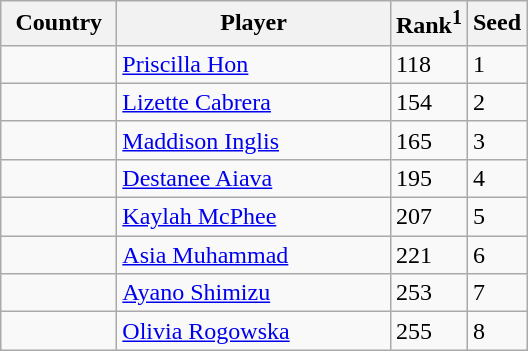<table class="sortable wikitable">
<tr>
<th width="70">Country</th>
<th width="175">Player</th>
<th>Rank<sup>1</sup></th>
<th>Seed</th>
</tr>
<tr>
<td></td>
<td><a href='#'>Priscilla Hon</a></td>
<td>118</td>
<td>1</td>
</tr>
<tr>
<td></td>
<td><a href='#'>Lizette Cabrera</a></td>
<td>154</td>
<td>2</td>
</tr>
<tr>
<td></td>
<td><a href='#'>Maddison Inglis</a></td>
<td>165</td>
<td>3</td>
</tr>
<tr>
<td></td>
<td><a href='#'>Destanee Aiava</a></td>
<td>195</td>
<td>4</td>
</tr>
<tr>
<td></td>
<td><a href='#'>Kaylah McPhee</a></td>
<td>207</td>
<td>5</td>
</tr>
<tr>
<td></td>
<td><a href='#'>Asia Muhammad</a></td>
<td>221</td>
<td>6</td>
</tr>
<tr>
<td></td>
<td><a href='#'>Ayano Shimizu</a></td>
<td>253</td>
<td>7</td>
</tr>
<tr>
<td></td>
<td><a href='#'>Olivia Rogowska</a></td>
<td>255</td>
<td>8</td>
</tr>
</table>
